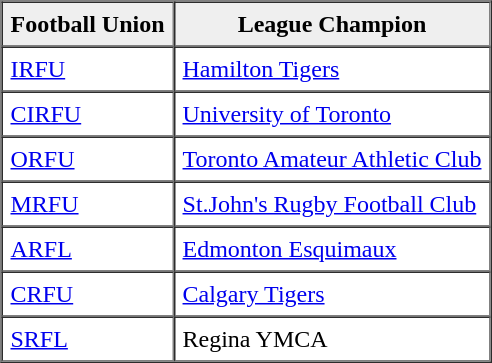<table border="1" cellpadding="5" cellspacing="0" align="center">
<tr>
<th scope="col" style="background:#efefef;">Football Union</th>
<th scope="col" style="background:#efefef;">League Champion</th>
</tr>
<tr>
<td><a href='#'>IRFU</a></td>
<td><a href='#'>Hamilton Tigers</a></td>
</tr>
<tr>
<td><a href='#'>CIRFU</a></td>
<td><a href='#'>University of Toronto</a></td>
</tr>
<tr>
<td><a href='#'>ORFU</a></td>
<td><a href='#'>Toronto Amateur Athletic Club</a></td>
</tr>
<tr>
<td><a href='#'>MRFU</a></td>
<td><a href='#'>St.John's Rugby Football Club</a></td>
</tr>
<tr>
<td><a href='#'>ARFL</a></td>
<td><a href='#'>Edmonton Esquimaux</a></td>
</tr>
<tr>
<td><a href='#'>CRFU</a></td>
<td><a href='#'>Calgary Tigers</a></td>
</tr>
<tr>
<td><a href='#'>SRFL</a></td>
<td>Regina YMCA</td>
</tr>
</table>
